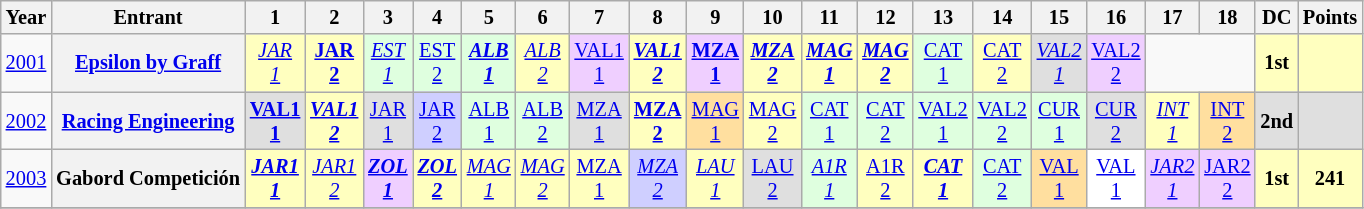<table class="wikitable" style="text-align:center; font-size:85%">
<tr>
<th>Year</th>
<th>Entrant</th>
<th>1</th>
<th>2</th>
<th>3</th>
<th>4</th>
<th>5</th>
<th>6</th>
<th>7</th>
<th>8</th>
<th>9</th>
<th>10</th>
<th>11</th>
<th>12</th>
<th>13</th>
<th>14</th>
<th>15</th>
<th>16</th>
<th>17</th>
<th>18</th>
<th>DC</th>
<th>Points</th>
</tr>
<tr>
<td><a href='#'>2001</a></td>
<th nowrap><a href='#'>Epsilon by Graff</a></th>
<td bgcolor="#FFFFBF"><em><a href='#'>JAR<br>1</a></em><br></td>
<td bgcolor="#FFFFBF"><strong><a href='#'>JAR<br>2</a></strong><br></td>
<td bgcolor="#DFFFDF"><em><a href='#'>EST<br>1</a></em><br></td>
<td bgcolor="#DFFFDF"><a href='#'>EST<br>2</a><br></td>
<td bgcolor="#DFFFDF"><strong><em><a href='#'>ALB<br>1</a></em></strong><br></td>
<td bgcolor="#FFFFBF"><em><a href='#'>ALB<br>2</a></em><br></td>
<td bgcolor="#EFCFFF"><a href='#'>VAL1<br>1</a><br></td>
<td bgcolor="#FFFFBF"><strong><em><a href='#'>VAL1<br>2</a></em></strong><br></td>
<td bgcolor="#EFCFFF"><strong><a href='#'>MZA<br>1</a></strong><br></td>
<td bgcolor="#FFFFBF"><strong><em><a href='#'>MZA<br>2</a></em></strong><br></td>
<td bgcolor="#FFFFBF"><strong><em><a href='#'>MAG<br>1</a></em></strong><br></td>
<td bgcolor="#FFFFBF"><strong><em><a href='#'>MAG<br>2</a></em></strong><br></td>
<td bgcolor="#DFFFDF"><a href='#'>CAT<br>1</a><br></td>
<td bgcolor="#FFFFBF"><a href='#'>CAT<br>2</a><br></td>
<td bgcolor="#DFDFDF"><em><a href='#'>VAL2<br>1</a></em><br></td>
<td bgcolor="#EFCFFF"><a href='#'>VAL2<br>2</a><br></td>
<td colspan=2></td>
<th style="background:#FFFFBF">1st</th>
<th style="background:#FFFFBF"></th>
</tr>
<tr>
<td><a href='#'>2002</a></td>
<th nowrap><a href='#'>Racing Engineering</a></th>
<td bgcolor="#DFDFDF"><strong><a href='#'>VAL1<br>1</a></strong><br></td>
<td bgcolor="#FFFFBF"><strong><em><a href='#'>VAL1<br>2</a></em></strong><br></td>
<td bgcolor="#DFDFDF"><a href='#'>JAR<br>1</a><br></td>
<td bgcolor="#cfcfff"><a href='#'>JAR<br>2</a><br></td>
<td bgcolor="#DFFFDF"><a href='#'>ALB<br>1</a><br></td>
<td bgcolor="#DFFFDF"><a href='#'>ALB<br>2</a><br></td>
<td bgcolor="#DFDFDF"><a href='#'>MZA<br>1</a><br></td>
<td bgcolor="#FFFFBF"><strong><a href='#'>MZA<br>2</a></strong><br></td>
<td bgcolor="#FFDF9F"><a href='#'>MAG<br>1</a><br></td>
<td bgcolor="#FFFFBF"><a href='#'>MAG<br>2</a><br></td>
<td bgcolor="#DFFFDF"><a href='#'>CAT<br>1</a><br></td>
<td bgcolor="#DFFFDF"><a href='#'>CAT<br>2</a><br></td>
<td bgcolor="#DFFFDF"><a href='#'>VAL2<br>1</a><br></td>
<td bgcolor="#DFFFDF"><a href='#'>VAL2<br>2</a><br></td>
<td bgcolor="#DFFFDF"><a href='#'>CUR<br>1</a><br></td>
<td bgcolor="#DFDFDF"><a href='#'>CUR<br>2</a><br></td>
<td bgcolor="#FFFFBF"><em><a href='#'>INT<br>1</a></em><br></td>
<td bgcolor="#FFDF9F"><a href='#'>INT<br>2</a><br></td>
<th style="background:#DFDFDF">2nd</th>
<th style="background:#DFDFDF"></th>
</tr>
<tr>
<td><a href='#'>2003</a></td>
<th nowrap>Gabord Competición</th>
<td bgcolor="#FFFFBF"><strong><em><a href='#'>JAR1<br>1</a></em></strong><br></td>
<td bgcolor="#FFFFBF"><em><a href='#'>JAR1<br>2</a></em><br></td>
<td bgcolor="#EFCFFF"><strong><em><a href='#'>ZOL<br>1</a></em></strong><br></td>
<td bgcolor="#FFFFBF"><strong><em><a href='#'>ZOL<br>2</a></em></strong><br></td>
<td bgcolor="#FFFFBF"><em><a href='#'>MAG<br>1</a></em><br></td>
<td bgcolor="#FFFFBF"><em><a href='#'>MAG<br>2</a></em><br></td>
<td bgcolor="#FFFFBF"><a href='#'>MZA<br>1</a><br></td>
<td bgcolor="#cfcfff"><em><a href='#'>MZA<br>2</a></em><br></td>
<td bgcolor="#FFFFBF"><em><a href='#'>LAU<br>1</a></em><br></td>
<td bgcolor="#DFDFDF"><a href='#'>LAU<br>2</a><br></td>
<td bgcolor="#DFFFDF"><em><a href='#'>A1R<br>1</a></em><br></td>
<td bgcolor="#FFFFBF"><a href='#'>A1R<br>2</a><br></td>
<td bgcolor="#FFFFBF"><strong><em><a href='#'>CAT<br>1</a></em></strong><br></td>
<td bgcolor="#DFFFDF"><a href='#'>CAT<br>2</a><br></td>
<td bgcolor="#FFDF9F"><a href='#'>VAL<br>1</a><br></td>
<td bgcolor="#FFFFFF"><a href='#'>VAL<br>1</a><br></td>
<td bgcolor="#EFCFFF"><em><a href='#'>JAR2<br>1</a></em><br></td>
<td bgcolor="#EFCFFF"><a href='#'>JAR2<br>2</a><br></td>
<th style="background:#FFFFBF">1st</th>
<th style="background:#FFFFBF">241</th>
</tr>
<tr>
</tr>
</table>
